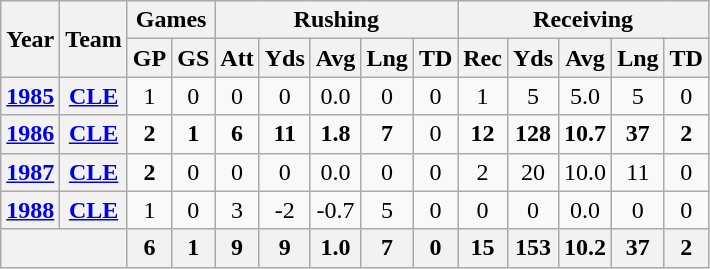<table class="wikitable" style="text-align:center;">
<tr>
<th rowspan="2">Year</th>
<th rowspan="2">Team</th>
<th colspan="2">Games</th>
<th colspan="5">Rushing</th>
<th colspan="5">Receiving</th>
</tr>
<tr>
<th>GP</th>
<th>GS</th>
<th>Att</th>
<th>Yds</th>
<th>Avg</th>
<th>Lng</th>
<th>TD</th>
<th>Rec</th>
<th>Yds</th>
<th>Avg</th>
<th>Lng</th>
<th>TD</th>
</tr>
<tr>
<th><a href='#'>1985</a></th>
<th><a href='#'>CLE</a></th>
<td>1</td>
<td>0</td>
<td>0</td>
<td>0</td>
<td>0.0</td>
<td>0</td>
<td>0</td>
<td>1</td>
<td>5</td>
<td>5.0</td>
<td>5</td>
<td>0</td>
</tr>
<tr>
<th><a href='#'>1986</a></th>
<th><a href='#'>CLE</a></th>
<td><strong>2</strong></td>
<td><strong>1</strong></td>
<td><strong>6</strong></td>
<td><strong>11</strong></td>
<td><strong>1.8</strong></td>
<td><strong>7</strong></td>
<td>0</td>
<td><strong>12</strong></td>
<td><strong>128</strong></td>
<td><strong>10.7</strong></td>
<td><strong>37</strong></td>
<td><strong>2</strong></td>
</tr>
<tr>
<th><a href='#'>1987</a></th>
<th><a href='#'>CLE</a></th>
<td><strong>2</strong></td>
<td>0</td>
<td>0</td>
<td>0</td>
<td>0.0</td>
<td>0</td>
<td>0</td>
<td>2</td>
<td>20</td>
<td>10.0</td>
<td>11</td>
<td>0</td>
</tr>
<tr>
<th><a href='#'>1988</a></th>
<th><a href='#'>CLE</a></th>
<td>1</td>
<td>0</td>
<td>3</td>
<td>-2</td>
<td>-0.7</td>
<td>5</td>
<td>0</td>
<td>0</td>
<td>0</td>
<td>0.0</td>
<td>0</td>
<td>0</td>
</tr>
<tr>
<th colspan="2"></th>
<th>6</th>
<th>1</th>
<th>9</th>
<th>9</th>
<th>1.0</th>
<th>7</th>
<th>0</th>
<th>15</th>
<th>153</th>
<th>10.2</th>
<th>37</th>
<th>2</th>
</tr>
</table>
